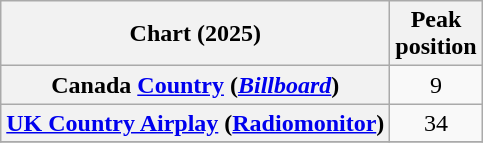<table class="wikitable sortable plainrowheaders" style="text-align:center;">
<tr>
<th scope="col">Chart (2025)</th>
<th scope="col">Peak<br>position</th>
</tr>
<tr>
<th scope="row">Canada <a href='#'>Country</a> (<em><a href='#'>Billboard</a></em>)</th>
<td>9</td>
</tr>
<tr>
<th scope="row"><a href='#'>UK Country Airplay</a> (<a href='#'>Radiomonitor</a>)</th>
<td>34</td>
</tr>
<tr>
</tr>
</table>
